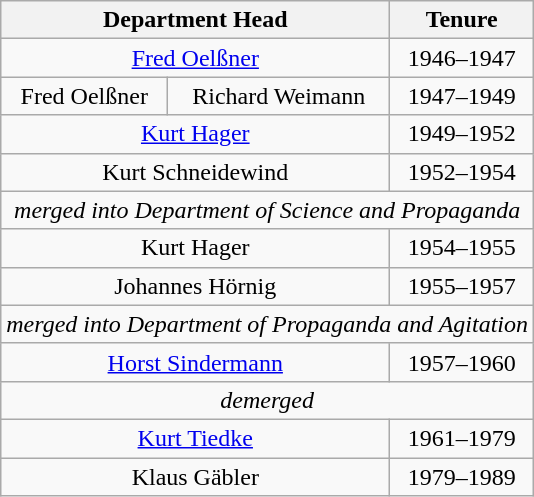<table class="wikitable" style="text-align: center;">
<tr>
<th colspan="2">Department Head</th>
<th>Tenure</th>
</tr>
<tr>
<td colspan="2"><a href='#'>Fred Oelßner</a></td>
<td>1946–1947</td>
</tr>
<tr>
<td>Fred Oelßner</td>
<td>Richard Weimann</td>
<td>1947–1949</td>
</tr>
<tr>
<td colspan="2"><a href='#'>Kurt Hager</a></td>
<td>1949–1952</td>
</tr>
<tr>
<td colspan="2">Kurt Schneidewind</td>
<td>1952–1954</td>
</tr>
<tr>
<td colspan="3"><em>merged into Department of Science and Propaganda</em></td>
</tr>
<tr>
<td colspan="2">Kurt Hager</td>
<td>1954–1955</td>
</tr>
<tr>
<td colspan="2">Johannes Hörnig</td>
<td>1955–1957</td>
</tr>
<tr>
<td colspan="3"><em>merged into Department of Propaganda and Agitation</em></td>
</tr>
<tr>
<td colspan="2"><a href='#'>Horst Sindermann</a></td>
<td>1957–1960</td>
</tr>
<tr>
<td colspan="3"><em>demerged</em></td>
</tr>
<tr>
<td colspan="2"><a href='#'>Kurt Tiedke</a></td>
<td>1961–1979</td>
</tr>
<tr>
<td colspan="2">Klaus Gäbler</td>
<td>1979–1989</td>
</tr>
</table>
